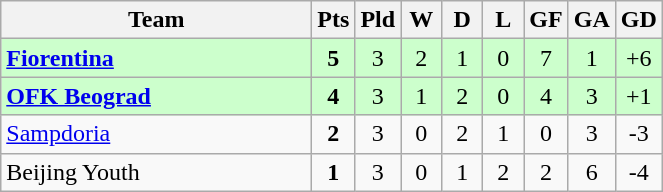<table class="wikitable" style="text-align:center;">
<tr>
<th width=200>Team</th>
<th width=20>Pts</th>
<th width=20>Pld</th>
<th width=20>W</th>
<th width=20>D</th>
<th width=20>L</th>
<th width=20>GF</th>
<th width=20>GA</th>
<th width=20>GD</th>
</tr>
<tr style="background:#ccffcc">
<td style="text-align:left"><strong> <a href='#'>Fiorentina</a></strong></td>
<td><strong>5</strong></td>
<td>3</td>
<td>2</td>
<td>1</td>
<td>0</td>
<td>7</td>
<td>1</td>
<td>+6</td>
</tr>
<tr style="background:#ccffcc">
<td style="text-align:left"><strong> <a href='#'>OFK Beograd</a></strong></td>
<td><strong>4</strong></td>
<td>3</td>
<td>1</td>
<td>2</td>
<td>0</td>
<td>4</td>
<td>3</td>
<td>+1</td>
</tr>
<tr>
<td style="text-align:left"> <a href='#'>Sampdoria</a></td>
<td><strong>2</strong></td>
<td>3</td>
<td>0</td>
<td>2</td>
<td>1</td>
<td>0</td>
<td>3</td>
<td>-3</td>
</tr>
<tr>
<td style="text-align:left"> Beijing Youth</td>
<td><strong>1</strong></td>
<td>3</td>
<td>0</td>
<td>1</td>
<td>2</td>
<td>2</td>
<td>6</td>
<td>-4</td>
</tr>
</table>
